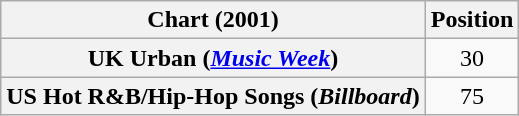<table class="wikitable plainrowheaders" style="text-align:center">
<tr>
<th scope="col">Chart (2001)</th>
<th scope="col">Position</th>
</tr>
<tr>
<th scope="row">UK Urban (<em><a href='#'>Music Week</a></em>)</th>
<td>30</td>
</tr>
<tr>
<th scope="row">US Hot R&B/Hip-Hop Songs (<em>Billboard</em>)</th>
<td>75</td>
</tr>
</table>
